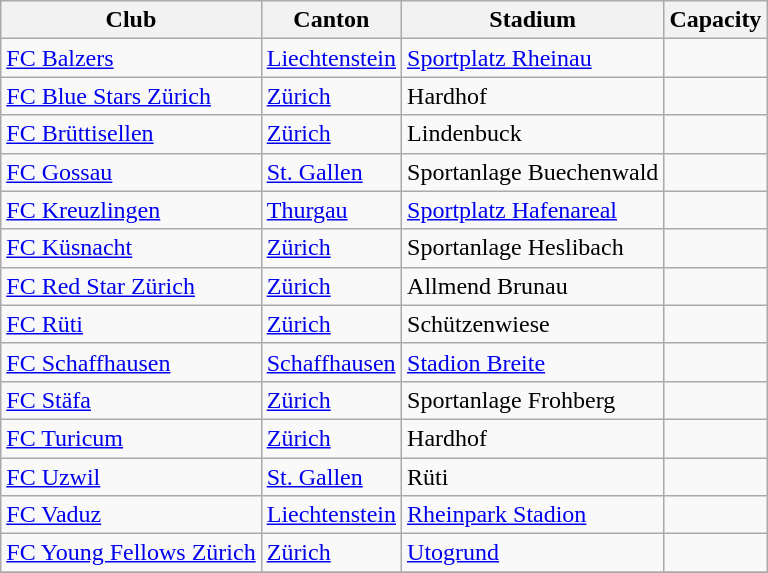<table class="wikitable">
<tr>
<th>Club</th>
<th>Canton</th>
<th>Stadium</th>
<th>Capacity</th>
</tr>
<tr>
<td><a href='#'>FC Balzers</a></td>
<td> <a href='#'>Liechtenstein</a></td>
<td><a href='#'>Sportplatz Rheinau</a></td>
<td></td>
</tr>
<tr>
<td><a href='#'>FC Blue Stars Zürich</a></td>
<td><a href='#'>Zürich</a></td>
<td>Hardhof</td>
<td></td>
</tr>
<tr>
<td><a href='#'>FC Brüttisellen</a></td>
<td><a href='#'>Zürich</a></td>
<td>Lindenbuck</td>
<td></td>
</tr>
<tr>
<td><a href='#'>FC Gossau</a></td>
<td><a href='#'>St. Gallen</a></td>
<td>Sportanlage Buechenwald</td>
<td></td>
</tr>
<tr>
<td><a href='#'>FC Kreuzlingen</a></td>
<td><a href='#'>Thurgau</a></td>
<td><a href='#'>Sportplatz Hafenareal</a></td>
<td></td>
</tr>
<tr>
<td><a href='#'>FC Küsnacht</a></td>
<td><a href='#'>Zürich</a></td>
<td>Sportanlage Heslibach</td>
<td></td>
</tr>
<tr>
<td><a href='#'>FC Red Star Zürich</a></td>
<td><a href='#'>Zürich</a></td>
<td>Allmend Brunau</td>
<td></td>
</tr>
<tr>
<td><a href='#'>FC Rüti</a></td>
<td><a href='#'>Zürich</a></td>
<td>Schützenwiese</td>
<td></td>
</tr>
<tr>
<td><a href='#'>FC Schaffhausen</a></td>
<td><a href='#'>Schaffhausen</a></td>
<td><a href='#'>Stadion Breite</a></td>
<td></td>
</tr>
<tr>
<td><a href='#'>FC Stäfa</a></td>
<td><a href='#'>Zürich</a></td>
<td>Sportanlage Frohberg</td>
<td></td>
</tr>
<tr>
<td><a href='#'>FC Turicum</a></td>
<td><a href='#'>Zürich</a></td>
<td>Hardhof</td>
<td></td>
</tr>
<tr>
<td><a href='#'>FC Uzwil</a></td>
<td><a href='#'>St. Gallen</a></td>
<td>Rüti</td>
<td></td>
</tr>
<tr>
<td><a href='#'>FC Vaduz</a></td>
<td> <a href='#'>Liechtenstein</a></td>
<td><a href='#'>Rheinpark Stadion</a></td>
<td></td>
</tr>
<tr>
<td><a href='#'>FC Young Fellows Zürich</a></td>
<td><a href='#'>Zürich</a></td>
<td><a href='#'>Utogrund</a></td>
<td></td>
</tr>
<tr>
</tr>
</table>
